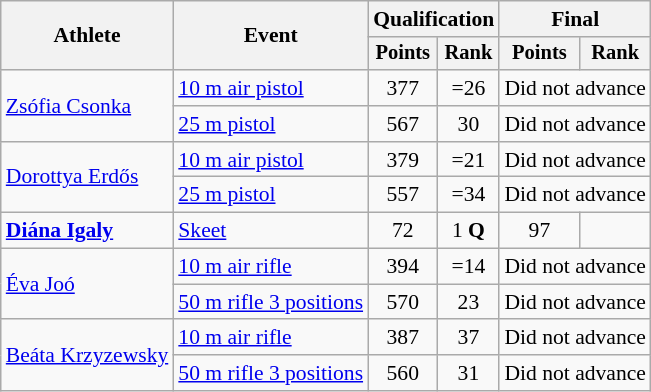<table class="wikitable" style="font-size:90%">
<tr>
<th rowspan="2">Athlete</th>
<th rowspan="2">Event</th>
<th colspan=2>Qualification</th>
<th colspan=2>Final</th>
</tr>
<tr style="font-size:95%">
<th>Points</th>
<th>Rank</th>
<th>Points</th>
<th>Rank</th>
</tr>
<tr align=center>
<td align=left rowspan=2><a href='#'>Zsófia Csonka</a></td>
<td align=left><a href='#'>10 m air pistol</a></td>
<td>377</td>
<td>=26</td>
<td colspan=2>Did not advance</td>
</tr>
<tr align=center>
<td align=left><a href='#'>25 m pistol</a></td>
<td>567</td>
<td>30</td>
<td colspan=2>Did not advance</td>
</tr>
<tr align=center>
<td align=left rowspan=2><a href='#'>Dorottya Erdős</a></td>
<td align=left><a href='#'>10 m air pistol</a></td>
<td>379</td>
<td>=21</td>
<td colspan=2>Did not advance</td>
</tr>
<tr align=center>
<td align=left><a href='#'>25 m pistol</a></td>
<td>557</td>
<td>=34</td>
<td colspan=2>Did not advance</td>
</tr>
<tr align=center>
<td align=left><strong><a href='#'>Diána Igaly</a></strong></td>
<td align=left><a href='#'>Skeet</a></td>
<td>72</td>
<td>1 <strong>Q</strong></td>
<td>97</td>
<td></td>
</tr>
<tr align=center>
<td align=left rowspan=2><a href='#'>Éva Joó</a></td>
<td align=left><a href='#'>10 m air rifle</a></td>
<td>394</td>
<td>=14</td>
<td colspan=2>Did not advance</td>
</tr>
<tr align=center>
<td align=left><a href='#'>50 m rifle 3 positions</a></td>
<td>570</td>
<td>23</td>
<td colspan=2>Did not advance</td>
</tr>
<tr align=center>
<td align=left rowspan=2><a href='#'>Beáta Krzyzewsky</a></td>
<td align=left><a href='#'>10 m air rifle</a></td>
<td>387</td>
<td>37</td>
<td colspan=2>Did not advance</td>
</tr>
<tr align=center>
<td align=left><a href='#'>50 m rifle 3 positions</a></td>
<td>560</td>
<td>31</td>
<td colspan=3>Did not advance</td>
</tr>
</table>
